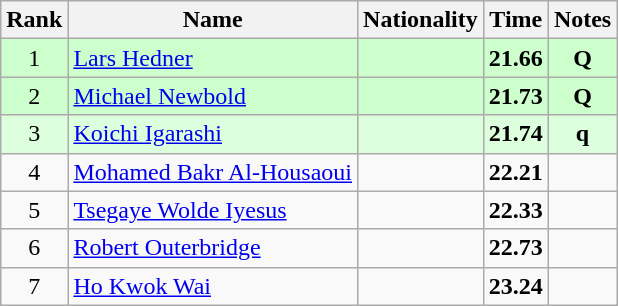<table class="wikitable sortable" style="text-align:center">
<tr>
<th>Rank</th>
<th>Name</th>
<th>Nationality</th>
<th>Time</th>
<th>Notes</th>
</tr>
<tr bgcolor=ccffcc>
<td>1</td>
<td align=left><a href='#'>Lars Hedner</a></td>
<td align=left></td>
<td><strong>21.66</strong></td>
<td><strong>Q</strong></td>
</tr>
<tr bgcolor=ccffcc>
<td>2</td>
<td align=left><a href='#'>Michael Newbold</a></td>
<td align=left></td>
<td><strong>21.73</strong></td>
<td><strong>Q</strong></td>
</tr>
<tr bgcolor=ddffdd>
<td>3</td>
<td align=left><a href='#'>Koichi Igarashi</a></td>
<td align=left></td>
<td><strong>21.74</strong></td>
<td><strong>q</strong></td>
</tr>
<tr>
<td>4</td>
<td align=left><a href='#'>Mohamed Bakr Al-Housaoui</a></td>
<td align=left></td>
<td><strong>22.21</strong></td>
<td></td>
</tr>
<tr>
<td>5</td>
<td align=left><a href='#'>Tsegaye Wolde Iyesus</a></td>
<td align=left></td>
<td><strong>22.33</strong></td>
<td></td>
</tr>
<tr>
<td>6</td>
<td align=left><a href='#'>Robert Outerbridge</a></td>
<td align=left></td>
<td><strong>22.73</strong></td>
<td></td>
</tr>
<tr>
<td>7</td>
<td align=left><a href='#'>Ho Kwok Wai</a></td>
<td align=left></td>
<td><strong>23.24</strong></td>
<td></td>
</tr>
</table>
